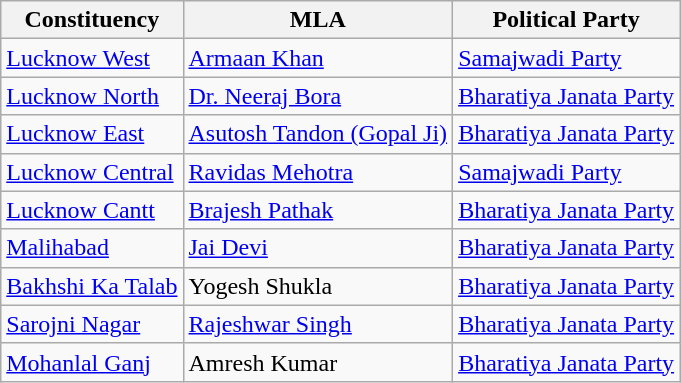<table class="wikitable">
<tr>
<th>Constituency</th>
<th>MLA</th>
<th>Political Party</th>
</tr>
<tr>
<td><a href='#'>Lucknow West</a></td>
<td><a href='#'>Armaan Khan</a></td>
<td><a href='#'>Samajwadi Party</a></td>
</tr>
<tr>
<td><a href='#'>Lucknow North</a></td>
<td><a href='#'>Dr. Neeraj Bora</a></td>
<td><a href='#'>Bharatiya Janata Party</a></td>
</tr>
<tr>
<td><a href='#'>Lucknow East</a></td>
<td><a href='#'>Asutosh Tandon (Gopal Ji)</a></td>
<td><a href='#'>Bharatiya Janata Party</a></td>
</tr>
<tr>
<td><a href='#'>Lucknow Central</a></td>
<td><a href='#'>Ravidas Mehotra</a></td>
<td><a href='#'>Samajwadi Party</a></td>
</tr>
<tr>
<td><a href='#'>Lucknow Cantt</a></td>
<td><a href='#'>Brajesh Pathak</a></td>
<td><a href='#'>Bharatiya Janata Party</a></td>
</tr>
<tr>
<td><a href='#'>Malihabad</a></td>
<td><a href='#'>Jai Devi</a></td>
<td><a href='#'>Bharatiya Janata Party</a></td>
</tr>
<tr>
<td><a href='#'>Bakhshi Ka Talab</a></td>
<td>Yogesh Shukla</td>
<td><a href='#'>Bharatiya Janata Party</a></td>
</tr>
<tr>
<td><a href='#'>Sarojni Nagar</a></td>
<td><a href='#'>Rajeshwar Singh</a></td>
<td><a href='#'>Bharatiya Janata Party</a></td>
</tr>
<tr>
<td><a href='#'>Mohanlal Ganj</a></td>
<td>Amresh Kumar</td>
<td><a href='#'>Bharatiya Janata Party</a></td>
</tr>
</table>
